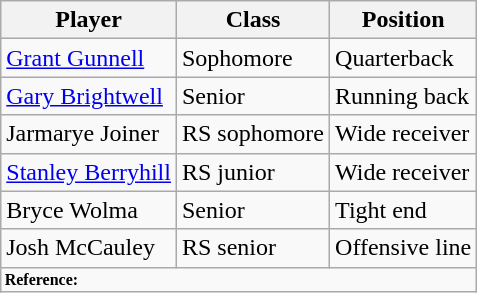<table class="wikitable">
<tr>
<th>Player</th>
<th>Class</th>
<th>Position</th>
</tr>
<tr>
<td><a href='#'>Grant Gunnell</a></td>
<td>Sophomore</td>
<td>Quarterback</td>
</tr>
<tr>
<td><a href='#'>Gary Brightwell</a></td>
<td>Senior</td>
<td>Running back</td>
</tr>
<tr>
<td>Jarmarye Joiner</td>
<td>RS sophomore</td>
<td>Wide receiver</td>
</tr>
<tr>
<td><a href='#'>Stanley Berryhill</a></td>
<td>RS junior</td>
<td>Wide receiver</td>
</tr>
<tr>
<td>Bryce Wolma</td>
<td>Senior</td>
<td>Tight end</td>
</tr>
<tr>
<td>Josh McCauley</td>
<td>RS senior</td>
<td>Offensive line</td>
</tr>
<tr>
<td colspan="3"  style="font-size:8pt; text-align:left;"><strong>Reference:</strong></td>
</tr>
</table>
